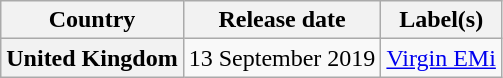<table class="wikitable plainrowheaders">
<tr>
<th scope="col">Country</th>
<th scope="col">Release date</th>
<th scope="col">Label(s)</th>
</tr>
<tr>
<th scope="row">United Kingdom</th>
<td>13 September 2019</td>
<td><a href='#'>Virgin EMi</a></td>
</tr>
</table>
